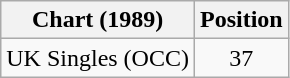<table class="wikitable plainrowheaders">
<tr>
<th>Chart (1989)</th>
<th>Position</th>
</tr>
<tr>
<td>UK Singles (OCC)</td>
<td align="center">37</td>
</tr>
</table>
